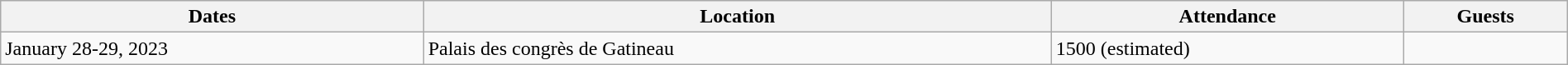<table class="wikitable" width="100%">
<tr>
<th>Dates</th>
<th>Location</th>
<th>Attendance</th>
<th>Guests<br>
</th>
</tr>
<tr>
<td>January 28-29, 2023</td>
<td>Palais des congrès de Gatineau</td>
<td>1500 (estimated)</td>
<td></td>
</tr>
</table>
